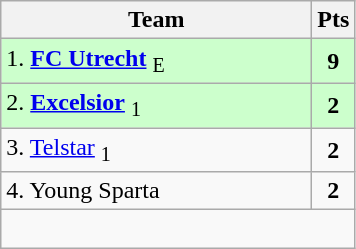<table class="wikitable" style="text-align:center; float:left; margin-right:1em;">
<tr>
<th style="width:200px">Team</th>
<th width=20>Pts</th>
</tr>
<tr bgcolor=ccffcc>
<td align=left>1. <strong><a href='#'>FC Utrecht</a></strong> <sub>E</sub></td>
<td><strong>9</strong></td>
</tr>
<tr bgcolor=ccffcc>
<td align=left>2. <strong><a href='#'>Excelsior</a></strong> <sub>1</sub></td>
<td><strong>2</strong></td>
</tr>
<tr>
<td align=left>3. <a href='#'>Telstar</a> <sub>1</sub></td>
<td><strong>2</strong></td>
</tr>
<tr>
<td align=left>4. Young Sparta</td>
<td><strong>2</strong></td>
</tr>
<tr>
<td colspan=2> </td>
</tr>
</table>
